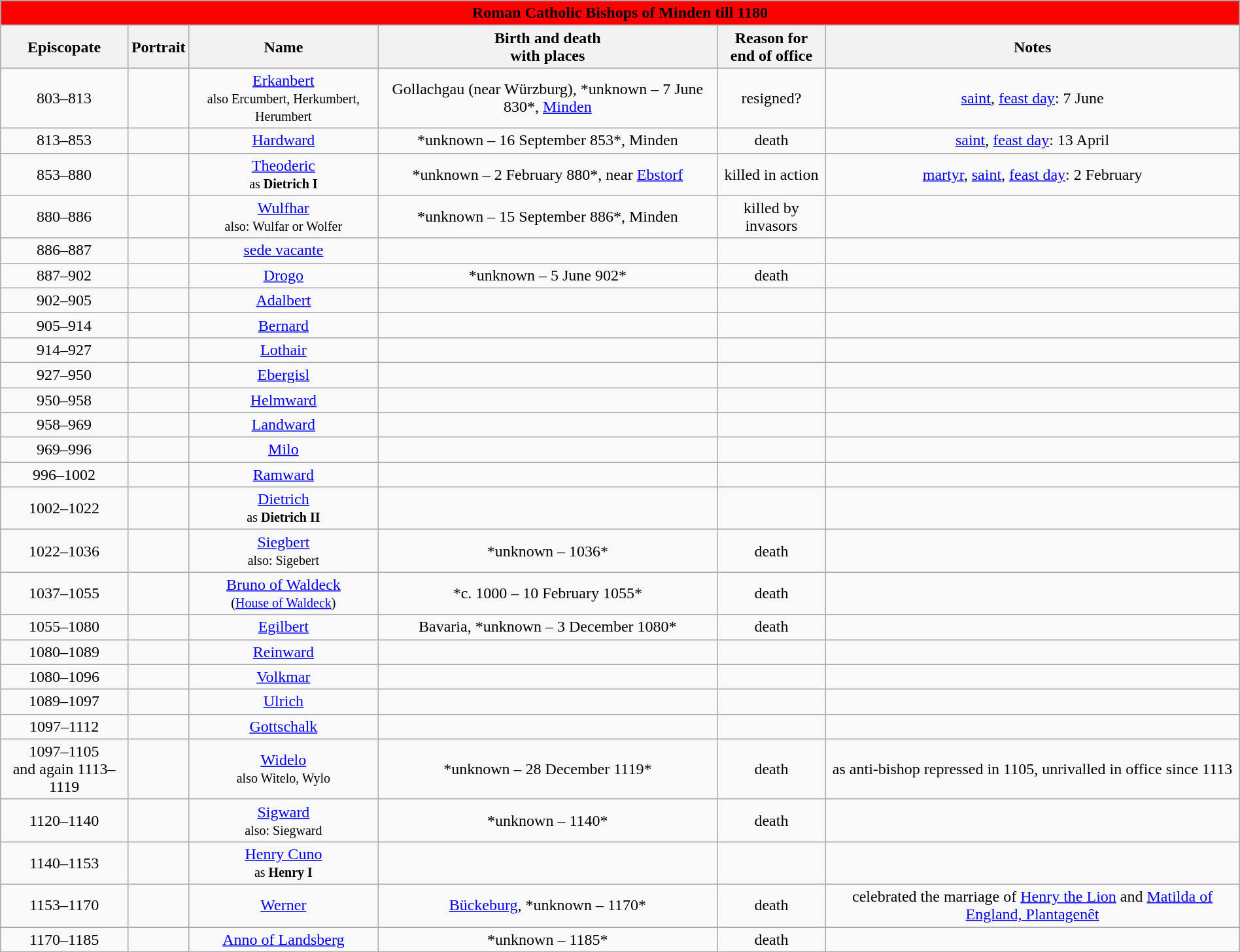<table width=100% class="wikitable">
<tr>
<td colspan="6" bgcolor=red align=center><strong><span>Roman Catholic Bishops of Minden till 1180</span></strong></td>
</tr>
<tr>
<th>Episcopate</th>
<th>Portrait</th>
<th>Name</th>
<th>Birth and death<br>with places</th>
<th>Reason for <br>end of office</th>
<th>Notes</th>
</tr>
<tr>
<td align=center>803–813</td>
<td align=center></td>
<td align="center"><a href='#'>Erkanbert</a><br><small>also Ercumbert, Herkumbert, Herumbert</small></td>
<td align="center">Gollachgau (near Würzburg), *unknown – 7 June 830*, <a href='#'>Minden</a></td>
<td align="center">resigned?</td>
<td align="center"><a href='#'>saint</a>, <a href='#'>feast day</a>: 7 June</td>
</tr>
<tr>
<td align=center>813–853</td>
<td align=center></td>
<td align="center"><a href='#'>Hardward</a></td>
<td align="center">*unknown – 16 September 853*, Minden</td>
<td align="center">death</td>
<td align="center"><a href='#'>saint</a>, <a href='#'>feast day</a>: 13 April</td>
</tr>
<tr>
<td align=center>853–880</td>
<td align=center></td>
<td align="center"><a href='#'>Theoderic</a><br><small>as <strong>Dietrich I</strong></small></td>
<td align="center">*unknown – 2 February 880*, near <a href='#'>Ebstorf</a></td>
<td align="center">killed in action</td>
<td align="center"><a href='#'>martyr</a>, <a href='#'>saint</a>, <a href='#'>feast day</a>: 2 February</td>
</tr>
<tr>
<td align=center>880–886</td>
<td align=center></td>
<td align="center"><a href='#'>Wulfhar</a><br><small>also: Wulfar or Wolfer</small></td>
<td align="center">*unknown – 15 September 886*, Minden</td>
<td align="center">killed by invasors</td>
<td align="center"></td>
</tr>
<tr>
<td align=center>886–887</td>
<td align=center></td>
<td align="center"><a href='#'>sede vacante</a></td>
<td align="center"></td>
<td align="center"></td>
<td align="center"></td>
</tr>
<tr>
<td align=center>887–902</td>
<td align=center></td>
<td align="center"><a href='#'>Drogo</a></td>
<td align="center">*unknown – 5 June 902*</td>
<td align="center">death</td>
<td align="center"></td>
</tr>
<tr>
<td align=center>902–905</td>
<td align=center></td>
<td align="center"><a href='#'>Adalbert</a></td>
<td align="center"></td>
<td align="center"></td>
<td align="center"></td>
</tr>
<tr>
<td align=center>905–914</td>
<td align=center></td>
<td align="center"><a href='#'>Bernard</a></td>
<td align="center"></td>
<td align="center"></td>
<td align="center"></td>
</tr>
<tr>
<td align=center>914–927</td>
<td align=center></td>
<td align="center"><a href='#'>Lothair</a></td>
<td align="center"></td>
<td align="center"></td>
<td align="center"></td>
</tr>
<tr>
<td align=center>927–950</td>
<td align=center></td>
<td align="center"><a href='#'>Ebergisl</a></td>
<td align="center"></td>
<td align="center"></td>
<td align="center"></td>
</tr>
<tr>
<td align=center>950–958</td>
<td align=center></td>
<td align="center"><a href='#'>Helmward</a></td>
<td align="center"></td>
<td align="center"></td>
<td align="center"></td>
</tr>
<tr>
<td align=center>958–969</td>
<td align=center></td>
<td align="center"><a href='#'>Landward</a></td>
<td align="center"></td>
<td align="center"></td>
<td align="center"></td>
</tr>
<tr>
<td align=center>969–996</td>
<td align=center></td>
<td align="center"><a href='#'>Milo</a></td>
<td align="center"></td>
<td align="center"></td>
<td align="center"></td>
</tr>
<tr>
<td align=center>996–1002</td>
<td align=center></td>
<td align="center"><a href='#'>Ramward</a></td>
<td align="center"></td>
<td align="center"></td>
<td align="center"></td>
</tr>
<tr>
<td align=center>1002–1022</td>
<td align=center></td>
<td align="center"><a href='#'>Dietrich</a><br><small>as <strong>Dietrich II</strong></small></td>
<td align="center"></td>
<td align="center"></td>
<td align="center"></td>
</tr>
<tr>
<td align=center>1022–1036</td>
<td align=center></td>
<td align="center"><a href='#'>Siegbert</a><br><small>also: Sigebert</small></td>
<td align="center">*unknown – 1036*</td>
<td align="center">death</td>
<td align="center"></td>
</tr>
<tr>
<td align=center>1037–1055</td>
<td align=center></td>
<td align="center"><a href='#'>Bruno of Waldeck</a><br><small>(<a href='#'>House of Waldeck</a>)</small></td>
<td align="center">*c. 1000 – 10 February 1055*</td>
<td align="center">death</td>
<td align="center"></td>
</tr>
<tr>
<td align=center>1055–1080</td>
<td align=center></td>
<td align="center"><a href='#'>Egilbert</a></td>
<td align="center">Bavaria, *unknown – 3 December 1080*</td>
<td align="center">death</td>
<td align="center"></td>
</tr>
<tr>
<td align=center>1080–1089</td>
<td align=center></td>
<td align="center"><a href='#'>Reinward</a></td>
<td align="center"></td>
<td align="center"></td>
<td align="center"></td>
</tr>
<tr>
<td align=center>1080–1096</td>
<td align=center></td>
<td align="center"><a href='#'>Volkmar</a></td>
<td align="center"></td>
<td align="center"></td>
<td align="center"></td>
</tr>
<tr>
<td align=center>1089–1097</td>
<td align=center></td>
<td align="center"><a href='#'>Ulrich</a></td>
<td align="center"></td>
<td align="center"></td>
<td align="center"></td>
</tr>
<tr>
<td align=center>1097–1112</td>
<td align=center></td>
<td align="center"><a href='#'>Gottschalk</a></td>
<td align="center"></td>
<td align="center"></td>
<td align="center"></td>
</tr>
<tr>
<td align=center>1097–1105 <br>and again 1113–1119</td>
<td align=center></td>
<td align="center"><a href='#'>Widelo</a><br><small>also Witelo, Wylo</small></td>
<td align="center">*unknown – 28 December 1119*</td>
<td align="center">death</td>
<td align="center">as anti-bishop repressed in 1105, unrivalled in office since 1113</td>
</tr>
<tr>
<td align=center>1120–1140</td>
<td align=center></td>
<td align="center"><a href='#'>Sigward</a><br><small>also: Siegward</small></td>
<td align="center">*unknown – 1140*</td>
<td align="center">death</td>
<td align="center"></td>
</tr>
<tr>
<td align=center>1140–1153</td>
<td align=center></td>
<td align="center"><a href='#'>Henry Cuno</a><br><small>as <strong>Henry I</strong></small></td>
<td align="center"></td>
<td align="center"></td>
<td align="center"></td>
</tr>
<tr>
<td align=center>1153–1170</td>
<td align=center></td>
<td align="center"><a href='#'>Werner</a></td>
<td align="center"><a href='#'>Bückeburg</a>, *unknown – 1170*</td>
<td align="center">death</td>
<td align="center">celebrated the marriage of <a href='#'>Henry the Lion</a> and <a href='#'>Matilda of England, Plantagenêt</a></td>
</tr>
<tr>
<td align=center>1170–1185</td>
<td align=center></td>
<td align="center"><a href='#'>Anno of Landsberg</a></td>
<td align="center">*unknown – 1185*</td>
<td align="center">death</td>
<td align="center"></td>
</tr>
<tr>
</tr>
</table>
